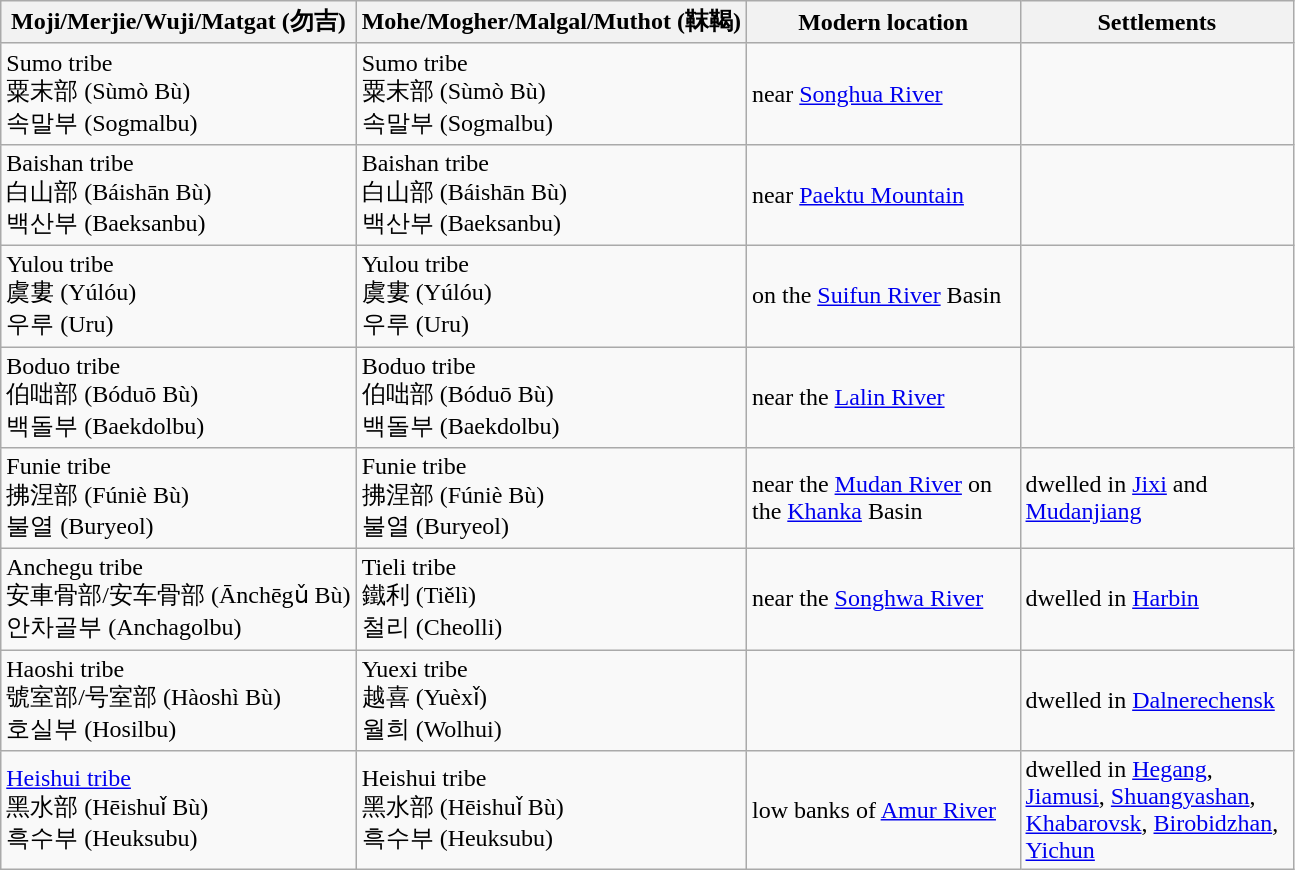<table class="wikitable">
<tr>
<th>Moji/Merjie/Wuji/Matgat (勿吉)</th>
<th>Mohe/Mogher/Malgal/Muthot (靺鞨)</th>
<th width=175>Modern location</th>
<th width=175>Settlements</th>
</tr>
<tr>
<td>Sumo tribe<br>粟末部 (Sùmò Bù)<br>속말부 (Sogmalbu)</td>
<td>Sumo tribe<br>粟末部 (Sùmò Bù)<br>속말부 (Sogmalbu)</td>
<td>near <a href='#'>Songhua River</a></td>
<td></td>
</tr>
<tr>
<td>Baishan tribe<br>白山部 (Báishān Bù)<br>백산부 (Baeksanbu)</td>
<td>Baishan tribe<br>白山部 (Báishān Bù)<br>백산부 (Baeksanbu)</td>
<td>near <a href='#'>Paektu Mountain</a></td>
<td></td>
</tr>
<tr>
<td>Yulou tribe <br>虞婁 (Yúlóu)<br>우루 (Uru)</td>
<td>Yulou tribe <br>虞婁 (Yúlóu)<br>우루 (Uru)</td>
<td>on the <a href='#'>Suifun River</a> Basin</td>
<td></td>
</tr>
<tr>
<td>Boduo tribe <br>伯咄部 (Bóduō Bù)<br>백돌부 (Baekdolbu)</td>
<td>Boduo tribe <br>伯咄部 (Bóduō Bù)<br>백돌부 (Baekdolbu)</td>
<td>near the <a href='#'>Lalin River</a></td>
<td></td>
</tr>
<tr>
<td>Funie tribe <br> 拂涅部 (Fúniè Bù)<br> 불열 (Buryeol)</td>
<td>Funie tribe <br> 拂涅部 (Fúniè Bù)<br> 불열 (Buryeol)</td>
<td>near the <a href='#'>Mudan River</a> on the <a href='#'>Khanka</a> Basin</td>
<td>dwelled in <a href='#'>Jixi</a> and <a href='#'>Mudanjiang</a></td>
</tr>
<tr>
<td>Anchegu tribe <br>安車骨部/安车骨部 (Ānchēgǔ Bù)<br> 안차골부 (Anchagolbu)</td>
<td>Tieli tribe <br>鐵利 (Tiělì)<br> 철리 (Cheolli)</td>
<td>near the <a href='#'>Songhwa River</a></td>
<td>dwelled in <a href='#'>Harbin</a></td>
</tr>
<tr>
<td>Haoshi tribe <br>號室部/号室部 (Hàoshì Bù)<br>호실부 (Hosilbu)</td>
<td>Yuexi tribe <br> 越喜 (Yuèxǐ)<br> 월희 (Wolhui)</td>
<td></td>
<td>dwelled in <a href='#'>Dalnerechensk</a></td>
</tr>
<tr>
<td><a href='#'>Heishui tribe</a> <br>黑水部 (Hēishuǐ Bù)<br>흑수부 (Heuksubu)</td>
<td>Heishui tribe <br>黑水部 (Hēishuǐ Bù)<br>흑수부 (Heuksubu)</td>
<td>low banks of <a href='#'>Amur River</a></td>
<td>dwelled in <a href='#'>Hegang</a>, <a href='#'>Jiamusi</a>, <a href='#'>Shuangyashan</a>, <a href='#'>Khabarovsk</a>, <a href='#'>Birobidzhan</a>, <a href='#'>Yichun</a></td>
</tr>
</table>
